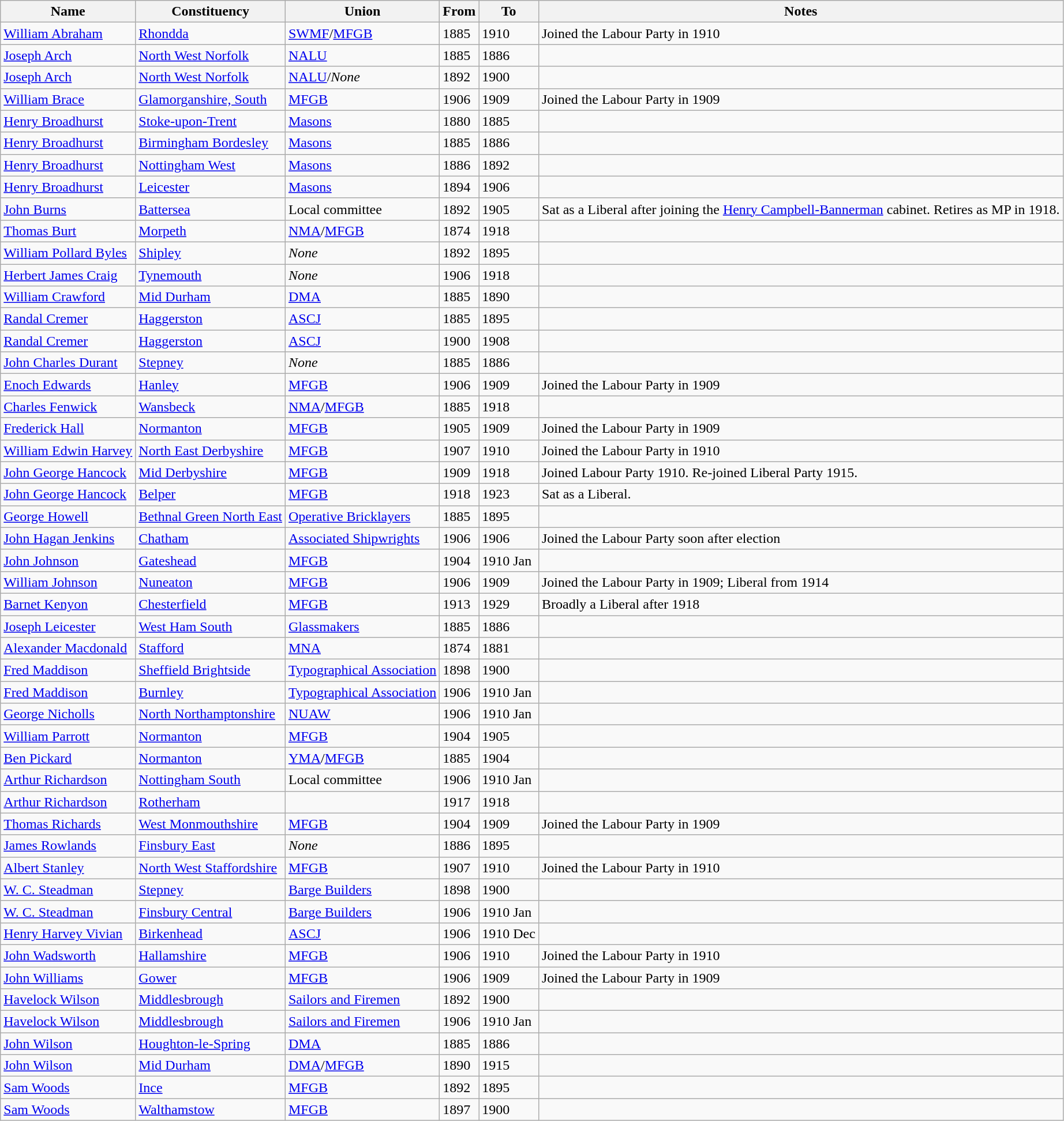<table class="wikitable sortable">
<tr>
<th>Name</th>
<th>Constituency</th>
<th>Union</th>
<th>From</th>
<th>To</th>
<th>Notes</th>
</tr>
<tr>
<td><a href='#'>William Abraham</a></td>
<td><a href='#'>Rhondda</a></td>
<td><a href='#'>SWMF</a>/<a href='#'>MFGB</a></td>
<td>1885</td>
<td>1910</td>
<td>Joined the Labour Party in 1910</td>
</tr>
<tr>
<td><a href='#'>Joseph Arch</a></td>
<td><a href='#'>North West Norfolk</a></td>
<td><a href='#'>NALU</a></td>
<td>1885</td>
<td>1886</td>
<td></td>
</tr>
<tr>
<td><a href='#'>Joseph Arch</a></td>
<td><a href='#'>North West Norfolk</a></td>
<td><a href='#'>NALU</a>/<em>None</em></td>
<td>1892</td>
<td>1900</td>
<td></td>
</tr>
<tr>
<td><a href='#'>William Brace</a></td>
<td><a href='#'>Glamorganshire, South</a></td>
<td><a href='#'>MFGB</a></td>
<td>1906</td>
<td>1909</td>
<td>Joined the Labour Party in 1909</td>
</tr>
<tr>
<td><a href='#'>Henry Broadhurst</a></td>
<td><a href='#'>Stoke-upon-Trent</a></td>
<td><a href='#'>Masons</a></td>
<td>1880</td>
<td>1885</td>
<td></td>
</tr>
<tr>
<td><a href='#'>Henry Broadhurst</a></td>
<td><a href='#'>Birmingham Bordesley</a></td>
<td><a href='#'>Masons</a></td>
<td>1885</td>
<td>1886</td>
<td></td>
</tr>
<tr>
<td><a href='#'>Henry Broadhurst</a></td>
<td><a href='#'>Nottingham West</a></td>
<td><a href='#'>Masons</a></td>
<td>1886</td>
<td>1892</td>
<td></td>
</tr>
<tr>
<td><a href='#'>Henry Broadhurst</a></td>
<td><a href='#'>Leicester</a></td>
<td><a href='#'>Masons</a></td>
<td>1894</td>
<td>1906</td>
<td></td>
</tr>
<tr>
<td><a href='#'>John Burns</a></td>
<td><a href='#'>Battersea</a></td>
<td>Local committee</td>
<td>1892</td>
<td>1905</td>
<td>Sat as a Liberal after joining the <a href='#'>Henry Campbell-Bannerman</a> cabinet. Retires as MP in 1918.</td>
</tr>
<tr>
<td><a href='#'>Thomas Burt</a></td>
<td><a href='#'>Morpeth</a></td>
<td><a href='#'>NMA</a>/<a href='#'>MFGB</a></td>
<td>1874</td>
<td>1918</td>
<td></td>
</tr>
<tr>
<td><a href='#'>William Pollard Byles</a></td>
<td><a href='#'>Shipley</a></td>
<td><em>None</em></td>
<td>1892</td>
<td>1895</td>
<td></td>
</tr>
<tr>
<td><a href='#'>Herbert James Craig</a></td>
<td><a href='#'>Tynemouth</a></td>
<td><em>None</em></td>
<td>1906</td>
<td>1918</td>
<td></td>
</tr>
<tr>
<td><a href='#'>William Crawford</a></td>
<td><a href='#'>Mid Durham</a></td>
<td><a href='#'>DMA</a></td>
<td>1885</td>
<td>1890</td>
<td></td>
</tr>
<tr>
<td><a href='#'>Randal Cremer</a></td>
<td><a href='#'>Haggerston</a></td>
<td><a href='#'>ASCJ</a></td>
<td>1885</td>
<td>1895</td>
<td></td>
</tr>
<tr>
<td><a href='#'>Randal Cremer</a></td>
<td><a href='#'>Haggerston</a></td>
<td><a href='#'>ASCJ</a></td>
<td>1900</td>
<td>1908</td>
<td></td>
</tr>
<tr>
<td><a href='#'>John Charles Durant</a></td>
<td><a href='#'>Stepney</a></td>
<td><em>None</em></td>
<td>1885</td>
<td>1886</td>
<td></td>
</tr>
<tr>
<td><a href='#'>Enoch Edwards</a></td>
<td><a href='#'>Hanley</a></td>
<td><a href='#'>MFGB</a></td>
<td>1906</td>
<td>1909</td>
<td>Joined the Labour Party in 1909</td>
</tr>
<tr>
<td><a href='#'>Charles Fenwick</a></td>
<td><a href='#'>Wansbeck</a></td>
<td><a href='#'>NMA</a>/<a href='#'>MFGB</a></td>
<td>1885</td>
<td>1918</td>
<td></td>
</tr>
<tr>
<td><a href='#'>Frederick Hall</a></td>
<td><a href='#'>Normanton</a></td>
<td><a href='#'>MFGB</a></td>
<td>1905</td>
<td>1909</td>
<td>Joined the Labour Party in 1909</td>
</tr>
<tr>
<td><a href='#'>William Edwin Harvey</a></td>
<td><a href='#'>North East Derbyshire</a></td>
<td><a href='#'>MFGB</a></td>
<td>1907</td>
<td>1910</td>
<td>Joined the Labour Party in 1910</td>
</tr>
<tr>
<td><a href='#'>John George Hancock</a></td>
<td><a href='#'>Mid Derbyshire</a></td>
<td><a href='#'>MFGB</a></td>
<td>1909</td>
<td>1918</td>
<td>Joined Labour Party 1910. Re-joined Liberal Party 1915.</td>
</tr>
<tr>
<td><a href='#'>John George Hancock</a></td>
<td><a href='#'>Belper</a></td>
<td><a href='#'>MFGB</a></td>
<td>1918</td>
<td>1923</td>
<td>Sat as a Liberal.</td>
</tr>
<tr>
<td><a href='#'>George Howell</a></td>
<td><a href='#'>Bethnal Green North East</a></td>
<td><a href='#'>Operative Bricklayers</a></td>
<td>1885</td>
<td>1895</td>
<td></td>
</tr>
<tr>
<td><a href='#'>John Hagan Jenkins</a></td>
<td><a href='#'>Chatham</a></td>
<td><a href='#'>Associated Shipwrights</a></td>
<td>1906</td>
<td>1906</td>
<td>Joined the Labour Party soon after election</td>
</tr>
<tr>
<td><a href='#'>John Johnson</a></td>
<td><a href='#'>Gateshead</a></td>
<td><a href='#'>MFGB</a></td>
<td>1904</td>
<td>1910 Jan</td>
<td></td>
</tr>
<tr>
<td><a href='#'>William Johnson</a></td>
<td><a href='#'>Nuneaton</a></td>
<td><a href='#'>MFGB</a></td>
<td>1906</td>
<td>1909</td>
<td>Joined the Labour Party in 1909; Liberal from 1914</td>
</tr>
<tr>
<td><a href='#'>Barnet Kenyon</a></td>
<td><a href='#'>Chesterfield</a></td>
<td><a href='#'>MFGB</a></td>
<td>1913</td>
<td>1929</td>
<td>Broadly a Liberal after 1918</td>
</tr>
<tr>
<td><a href='#'>Joseph Leicester</a></td>
<td><a href='#'>West Ham South</a></td>
<td><a href='#'>Glassmakers</a></td>
<td>1885</td>
<td>1886</td>
<td></td>
</tr>
<tr>
<td><a href='#'>Alexander Macdonald</a></td>
<td><a href='#'>Stafford</a></td>
<td><a href='#'>MNA</a></td>
<td>1874</td>
<td>1881</td>
<td></td>
</tr>
<tr>
<td><a href='#'>Fred Maddison</a></td>
<td><a href='#'>Sheffield Brightside</a></td>
<td><a href='#'>Typographical Association</a></td>
<td>1898</td>
<td>1900</td>
<td></td>
</tr>
<tr>
<td><a href='#'>Fred Maddison</a></td>
<td><a href='#'>Burnley</a></td>
<td><a href='#'>Typographical Association</a></td>
<td>1906</td>
<td>1910 Jan</td>
<td></td>
</tr>
<tr>
<td><a href='#'>George Nicholls</a></td>
<td><a href='#'>North Northamptonshire</a></td>
<td><a href='#'>NUAW</a></td>
<td>1906</td>
<td>1910 Jan</td>
<td></td>
</tr>
<tr>
<td><a href='#'>William Parrott</a></td>
<td><a href='#'>Normanton</a></td>
<td><a href='#'>MFGB</a></td>
<td>1904</td>
<td>1905</td>
<td></td>
</tr>
<tr>
<td><a href='#'>Ben Pickard</a></td>
<td><a href='#'>Normanton</a></td>
<td><a href='#'>YMA</a>/<a href='#'>MFGB</a></td>
<td>1885</td>
<td>1904</td>
<td></td>
</tr>
<tr>
<td><a href='#'>Arthur Richardson</a></td>
<td><a href='#'>Nottingham South</a></td>
<td>Local committee</td>
<td>1906</td>
<td>1910 Jan</td>
<td></td>
</tr>
<tr>
<td><a href='#'>Arthur Richardson</a></td>
<td><a href='#'>Rotherham</a></td>
<td></td>
<td>1917</td>
<td>1918</td>
<td></td>
</tr>
<tr>
<td><a href='#'>Thomas Richards</a></td>
<td><a href='#'>West Monmouthshire</a></td>
<td><a href='#'>MFGB</a></td>
<td>1904</td>
<td>1909</td>
<td>Joined the Labour Party in 1909</td>
</tr>
<tr>
<td><a href='#'>James Rowlands</a></td>
<td><a href='#'>Finsbury East</a></td>
<td><em>None</em></td>
<td>1886</td>
<td>1895</td>
<td></td>
</tr>
<tr>
<td><a href='#'>Albert Stanley</a></td>
<td><a href='#'>North West Staffordshire</a></td>
<td><a href='#'>MFGB</a></td>
<td>1907</td>
<td>1910</td>
<td>Joined the Labour Party in 1910</td>
</tr>
<tr>
<td><a href='#'>W. C. Steadman</a></td>
<td><a href='#'>Stepney</a></td>
<td><a href='#'>Barge Builders</a></td>
<td>1898</td>
<td>1900</td>
<td></td>
</tr>
<tr>
<td><a href='#'>W. C. Steadman</a></td>
<td><a href='#'>Finsbury Central</a></td>
<td><a href='#'>Barge Builders</a></td>
<td>1906</td>
<td>1910 Jan</td>
<td></td>
</tr>
<tr>
<td><a href='#'>Henry Harvey Vivian</a></td>
<td><a href='#'>Birkenhead</a></td>
<td><a href='#'>ASCJ</a></td>
<td>1906</td>
<td>1910 Dec</td>
<td></td>
</tr>
<tr>
<td><a href='#'>John Wadsworth</a></td>
<td><a href='#'>Hallamshire</a></td>
<td><a href='#'>MFGB</a></td>
<td>1906</td>
<td>1910</td>
<td>Joined the Labour Party in 1910</td>
</tr>
<tr>
<td><a href='#'>John Williams</a></td>
<td><a href='#'>Gower</a></td>
<td><a href='#'>MFGB</a></td>
<td>1906</td>
<td>1909</td>
<td>Joined the Labour Party in 1909</td>
</tr>
<tr>
<td><a href='#'>Havelock Wilson</a></td>
<td><a href='#'>Middlesbrough</a></td>
<td><a href='#'>Sailors and Firemen</a></td>
<td>1892</td>
<td>1900</td>
<td></td>
</tr>
<tr>
<td><a href='#'>Havelock Wilson</a></td>
<td><a href='#'>Middlesbrough</a></td>
<td><a href='#'>Sailors and Firemen</a></td>
<td>1906</td>
<td>1910 Jan</td>
<td></td>
</tr>
<tr>
<td><a href='#'>John Wilson</a></td>
<td><a href='#'>Houghton-le-Spring</a></td>
<td><a href='#'>DMA</a></td>
<td>1885</td>
<td>1886</td>
<td></td>
</tr>
<tr>
<td><a href='#'>John Wilson</a></td>
<td><a href='#'>Mid Durham</a></td>
<td><a href='#'>DMA</a>/<a href='#'>MFGB</a></td>
<td>1890</td>
<td>1915</td>
<td></td>
</tr>
<tr>
<td><a href='#'>Sam Woods</a></td>
<td><a href='#'>Ince</a></td>
<td><a href='#'>MFGB</a></td>
<td>1892</td>
<td>1895</td>
<td></td>
</tr>
<tr>
<td><a href='#'>Sam Woods</a></td>
<td><a href='#'>Walthamstow</a></td>
<td><a href='#'>MFGB</a></td>
<td>1897</td>
<td>1900</td>
<td></td>
</tr>
</table>
